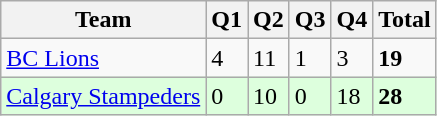<table class="wikitable">
<tr>
<th>Team</th>
<th>Q1</th>
<th>Q2</th>
<th>Q3</th>
<th>Q4</th>
<th>Total</th>
</tr>
<tr>
<td><a href='#'>BC Lions</a></td>
<td>4</td>
<td>11</td>
<td>1</td>
<td>3</td>
<td><strong>19</strong></td>
</tr>
<tr style="background-color:#DDFFDD">
<td><a href='#'>Calgary Stampeders</a></td>
<td>0</td>
<td>10</td>
<td>0</td>
<td>18</td>
<td><strong>28</strong></td>
</tr>
</table>
